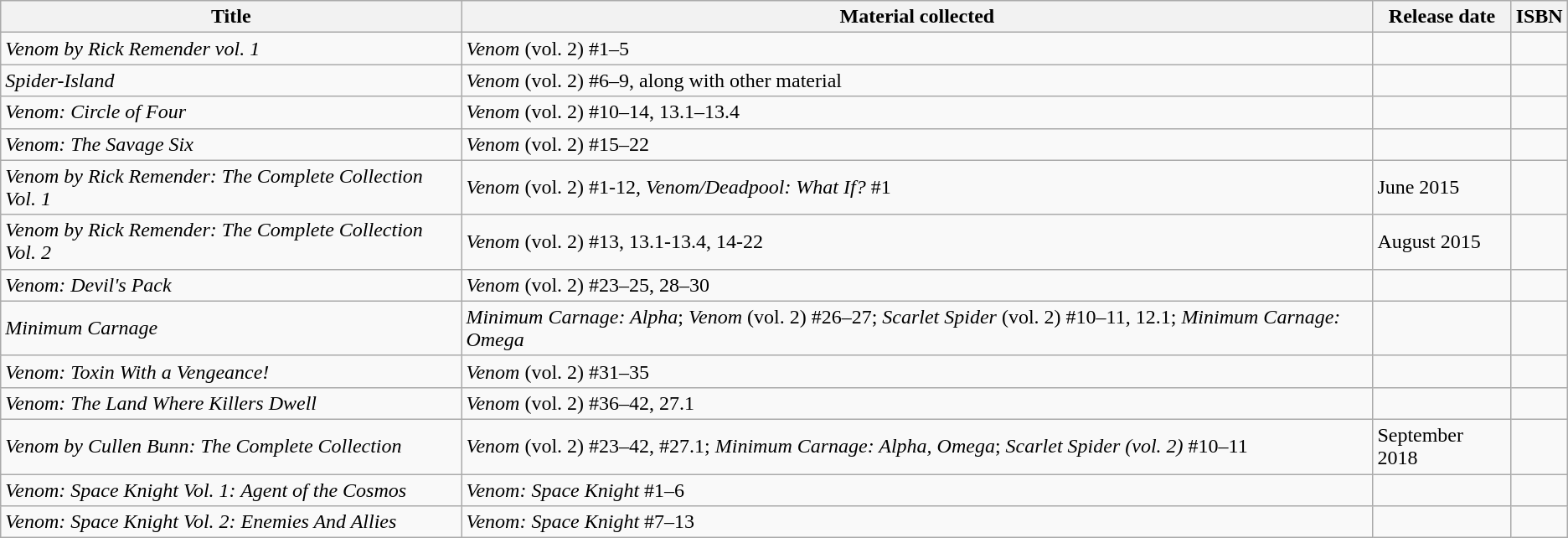<table class="wikitable sortable">
<tr>
<th>Title</th>
<th>Material collected</th>
<th>Release date</th>
<th>ISBN</th>
</tr>
<tr>
<td><em>Venom by Rick Remender vol. 1</em></td>
<td><em>Venom</em> (vol. 2) #1–5</td>
<td></td>
<td></td>
</tr>
<tr>
<td><em>Spider-Island</em></td>
<td><em>Venom</em> (vol. 2) #6–9, along with other material</td>
<td></td>
<td></td>
</tr>
<tr>
<td><em>Venom: Circle of Four</em></td>
<td><em>Venom</em> (vol. 2) #10–14, 13.1–13.4</td>
<td></td>
<td></td>
</tr>
<tr>
<td><em>Venom: The Savage Six</em></td>
<td><em>Venom</em> (vol. 2) #15–22</td>
<td></td>
<td></td>
</tr>
<tr>
<td><em>Venom by Rick Remender: The Complete Collection Vol. 1</em></td>
<td><em>Venom</em> (vol. 2) #1-12, <em>Venom/Deadpool: What If?</em> #1</td>
<td>June 2015</td>
<td></td>
</tr>
<tr>
<td><em>Venom by Rick Remender: The Complete Collection Vol. 2</em></td>
<td><em>Venom</em> (vol. 2) #13, 13.1-13.4, 14-22</td>
<td>August 2015</td>
<td></td>
</tr>
<tr>
<td><em>Venom: Devil's Pack</em></td>
<td><em>Venom</em> (vol. 2) #23–25, 28–30</td>
<td></td>
<td></td>
</tr>
<tr>
<td><em>Minimum Carnage</em></td>
<td><em>Minimum Carnage: Alpha</em>; <em>Venom</em> (vol. 2) #26–27; <em>Scarlet Spider</em> (vol. 2) #10–11, 12.1; <em>Minimum Carnage: Omega</em></td>
<td></td>
<td></td>
</tr>
<tr>
<td><em>Venom: Toxin With a Vengeance!</em></td>
<td><em>Venom</em> (vol. 2) #31–35</td>
<td></td>
<td></td>
</tr>
<tr>
<td><em>Venom: The Land Where Killers Dwell</em></td>
<td><em>Venom</em> (vol. 2) #36–42, 27.1</td>
<td></td>
<td></td>
</tr>
<tr>
<td><em>Venom by Cullen Bunn: The Complete Collection</em></td>
<td><em>Venom</em> (vol. 2) #23–42, #27.1; <em>Minimum Carnage: Alpha, Omega</em>; <em>Scarlet Spider (vol. 2)</em> #10–11</td>
<td>September 2018</td>
<td></td>
</tr>
<tr>
<td><em>Venom: Space Knight Vol. 1: Agent of the Cosmos</em></td>
<td><em>Venom: Space Knight</em> #1–6</td>
<td></td>
<td></td>
</tr>
<tr>
<td><em>Venom: Space Knight Vol. 2: Enemies And Allies</em></td>
<td><em>Venom: Space Knight</em> #7–13</td>
<td></td>
<td></td>
</tr>
</table>
